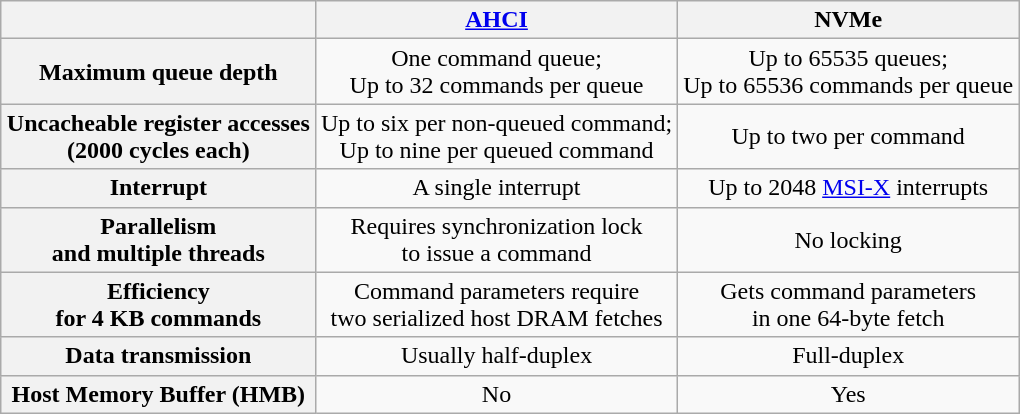<table class="wikitable" style="text-align: center; margin-left: auto; margin-right: auto;">
<tr>
<th> </th>
<th><a href='#'>AHCI</a></th>
<th>NVMe</th>
</tr>
<tr>
<th>Maximum queue depth</th>
<td>One command queue;<br>Up to 32 commands per queue</td>
<td>Up to 65535 queues;<br>Up to 65536 commands per queue</td>
</tr>
<tr>
<th>Uncacheable register accesses<br>(2000 cycles each)</th>
<td>Up to six per non-queued command;<br> Up to nine per queued command</td>
<td>Up to two per command</td>
</tr>
<tr>
<th>Interrupt</th>
<td>A single interrupt</td>
<td>Up to 2048 <a href='#'>MSI-X</a> interrupts</td>
</tr>
<tr>
<th>Parallelism<br>and multiple threads</th>
<td>Requires synchronization lock<br>to issue a command</td>
<td>No locking</td>
</tr>
<tr>
<th>Efficiency<br>for 4 KB commands</th>
<td>Command parameters require<br>two serialized host DRAM fetches</td>
<td>Gets command parameters<br>in one 64-byte fetch</td>
</tr>
<tr>
<th>Data transmission</th>
<td>Usually half-duplex</td>
<td>Full-duplex</td>
</tr>
<tr>
<th>Host Memory Buffer (HMB)</th>
<td>No</td>
<td>Yes</td>
</tr>
</table>
